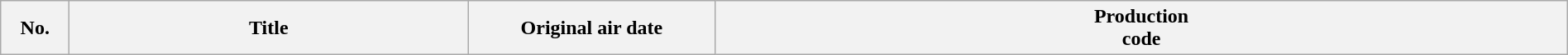<table class="wikitable plainrowheaders" style="width:100%; margin:auto;">
<tr>
<th scope="col" style="width:3em;">No.</th>
<th scope="col">Title </th>
<th scope="col" style="width:12em;">Original air date </th>
<th scope="col">Production<br>code <br>





</th>
</tr>
</table>
